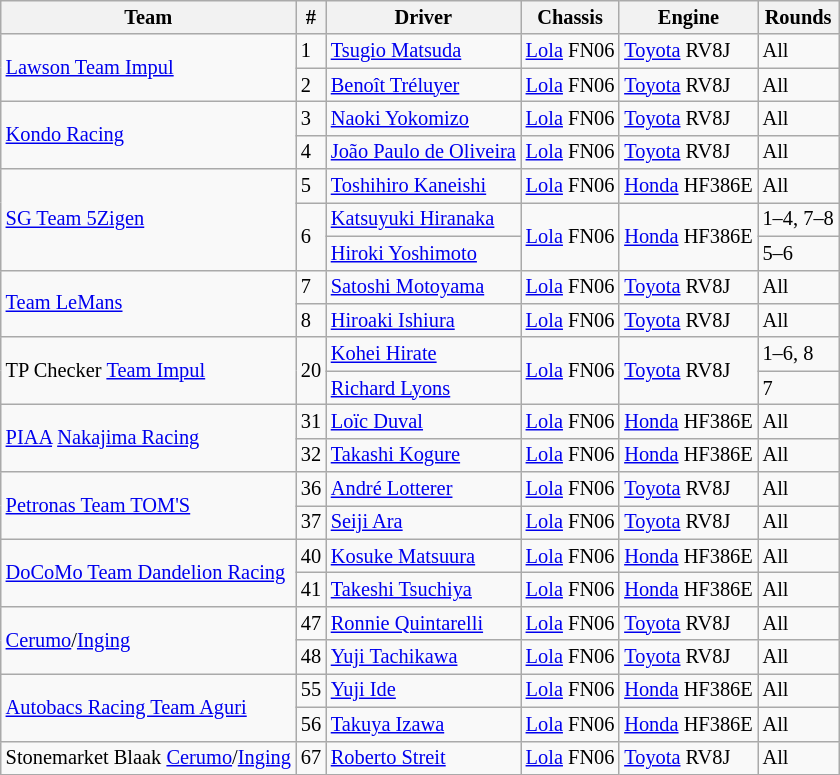<table class="wikitable" style="font-size:85%">
<tr>
<th>Team</th>
<th>#</th>
<th>Driver</th>
<th>Chassis</th>
<th>Engine</th>
<th>Rounds</th>
</tr>
<tr>
<td rowspan=2><a href='#'>Lawson Team Impul</a></td>
<td>1</td>
<td> <a href='#'>Tsugio Matsuda</a></td>
<td><a href='#'>Lola</a> FN06</td>
<td><a href='#'>Toyota</a> RV8J</td>
<td>All</td>
</tr>
<tr>
<td>2</td>
<td> <a href='#'>Benoît Tréluyer</a></td>
<td><a href='#'>Lola</a> FN06</td>
<td><a href='#'>Toyota</a> RV8J</td>
<td>All</td>
</tr>
<tr>
<td rowspan=2><a href='#'>Kondo Racing</a></td>
<td>3</td>
<td> <a href='#'>Naoki Yokomizo</a></td>
<td><a href='#'>Lola</a> FN06</td>
<td><a href='#'>Toyota</a> RV8J</td>
<td>All</td>
</tr>
<tr>
<td>4</td>
<td> <a href='#'>João Paulo de Oliveira</a></td>
<td><a href='#'>Lola</a> FN06</td>
<td><a href='#'>Toyota</a> RV8J</td>
<td>All</td>
</tr>
<tr>
<td rowspan=3><a href='#'>SG Team 5Zigen</a></td>
<td>5</td>
<td> <a href='#'>Toshihiro Kaneishi</a></td>
<td><a href='#'>Lola</a> FN06</td>
<td><a href='#'>Honda</a> HF386E</td>
<td>All</td>
</tr>
<tr>
<td rowspan=2>6</td>
<td> <a href='#'>Katsuyuki Hiranaka</a></td>
<td rowspan=2><a href='#'>Lola</a> FN06</td>
<td rowspan=2><a href='#'>Honda</a> HF386E</td>
<td>1–4, 7–8</td>
</tr>
<tr>
<td> <a href='#'>Hiroki Yoshimoto</a></td>
<td>5–6</td>
</tr>
<tr>
<td rowspan=2><a href='#'>Team LeMans</a></td>
<td>7</td>
<td> <a href='#'>Satoshi Motoyama</a></td>
<td><a href='#'>Lola</a> FN06</td>
<td><a href='#'>Toyota</a> RV8J</td>
<td>All</td>
</tr>
<tr>
<td>8</td>
<td> <a href='#'>Hiroaki Ishiura</a></td>
<td><a href='#'>Lola</a> FN06</td>
<td><a href='#'>Toyota</a> RV8J</td>
<td>All</td>
</tr>
<tr>
<td rowspan=2>TP Checker <a href='#'>Team Impul</a></td>
<td rowspan=2 align=center>20</td>
<td> <a href='#'>Kohei Hirate</a></td>
<td rowspan=2><a href='#'>Lola</a> FN06</td>
<td rowspan=2><a href='#'>Toyota</a> RV8J</td>
<td>1–6, 8</td>
</tr>
<tr>
<td> <a href='#'>Richard Lyons</a></td>
<td>7</td>
</tr>
<tr>
<td rowspan=2><a href='#'>PIAA</a> <a href='#'>Nakajima Racing</a></td>
<td>31</td>
<td> <a href='#'>Loïc Duval</a></td>
<td><a href='#'>Lola</a> FN06</td>
<td><a href='#'>Honda</a> HF386E</td>
<td>All</td>
</tr>
<tr>
<td>32</td>
<td> <a href='#'>Takashi Kogure</a></td>
<td><a href='#'>Lola</a> FN06</td>
<td><a href='#'>Honda</a> HF386E</td>
<td>All</td>
</tr>
<tr>
<td rowspan=2><a href='#'>Petronas Team TOM'S</a></td>
<td>36</td>
<td> <a href='#'>André Lotterer</a></td>
<td><a href='#'>Lola</a> FN06</td>
<td><a href='#'>Toyota</a> RV8J</td>
<td>All</td>
</tr>
<tr>
<td>37</td>
<td> <a href='#'>Seiji Ara</a></td>
<td><a href='#'>Lola</a> FN06</td>
<td><a href='#'>Toyota</a> RV8J</td>
<td>All</td>
</tr>
<tr>
<td rowspan=2><a href='#'>DoCoMo Team Dandelion Racing</a></td>
<td>40</td>
<td> <a href='#'>Kosuke Matsuura</a></td>
<td><a href='#'>Lola</a> FN06</td>
<td><a href='#'>Honda</a> HF386E</td>
<td>All</td>
</tr>
<tr>
<td>41</td>
<td> <a href='#'>Takeshi Tsuchiya</a></td>
<td><a href='#'>Lola</a> FN06</td>
<td><a href='#'>Honda</a> HF386E</td>
<td>All</td>
</tr>
<tr>
<td rowspan=2><a href='#'>Cerumo</a>/<a href='#'>Inging</a></td>
<td>47</td>
<td> <a href='#'>Ronnie Quintarelli</a></td>
<td><a href='#'>Lola</a> FN06</td>
<td><a href='#'>Toyota</a> RV8J</td>
<td>All</td>
</tr>
<tr>
<td>48</td>
<td> <a href='#'>Yuji Tachikawa</a></td>
<td><a href='#'>Lola</a> FN06</td>
<td><a href='#'>Toyota</a> RV8J</td>
<td>All</td>
</tr>
<tr>
<td rowspan=2><a href='#'>Autobacs Racing Team Aguri</a></td>
<td>55</td>
<td> <a href='#'>Yuji Ide</a></td>
<td><a href='#'>Lola</a> FN06</td>
<td><a href='#'>Honda</a> HF386E</td>
<td>All</td>
</tr>
<tr>
<td>56</td>
<td> <a href='#'>Takuya Izawa</a></td>
<td><a href='#'>Lola</a> FN06</td>
<td><a href='#'>Honda</a> HF386E</td>
<td>All</td>
</tr>
<tr>
<td>Stonemarket Blaak <a href='#'>Cerumo</a>/<a href='#'>Inging</a></td>
<td>67</td>
<td> <a href='#'>Roberto Streit</a></td>
<td><a href='#'>Lola</a> FN06</td>
<td><a href='#'>Toyota</a> RV8J</td>
<td>All</td>
</tr>
</table>
